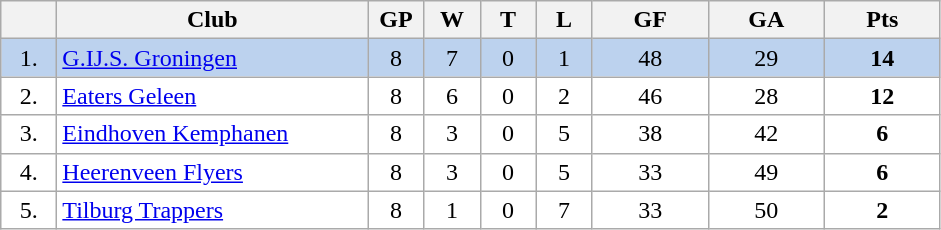<table class="wikitable">
<tr>
<th width="30"></th>
<th width="200">Club</th>
<th width="30">GP</th>
<th width="30">W</th>
<th width="30">T</th>
<th width="30">L</th>
<th width="70">GF</th>
<th width="70">GA</th>
<th width="70">Pts</th>
</tr>
<tr bgcolor="#BCD2EE" align="center">
<td>1.</td>
<td align="left"><a href='#'>G.IJ.S. Groningen</a></td>
<td>8</td>
<td>7</td>
<td>0</td>
<td>1</td>
<td>48</td>
<td>29</td>
<td><strong>14</strong></td>
</tr>
<tr bgcolor="#FFFFFF" align="center">
<td>2.</td>
<td align="left"><a href='#'>Eaters Geleen</a></td>
<td>8</td>
<td>6</td>
<td>0</td>
<td>2</td>
<td>46</td>
<td>28</td>
<td><strong>12</strong></td>
</tr>
<tr bgcolor="#FFFFFF" align="center">
<td>3.</td>
<td align="left"><a href='#'>Eindhoven Kemphanen</a></td>
<td>8</td>
<td>3</td>
<td>0</td>
<td>5</td>
<td>38</td>
<td>42</td>
<td><strong>6</strong></td>
</tr>
<tr bgcolor="#FFFFFF" align="center">
<td>4.</td>
<td align="left"><a href='#'>Heerenveen Flyers</a></td>
<td>8</td>
<td>3</td>
<td>0</td>
<td>5</td>
<td>33</td>
<td>49</td>
<td><strong>6</strong></td>
</tr>
<tr bgcolor="#FFFFFF" align="center">
<td>5.</td>
<td align="left"><a href='#'>Tilburg Trappers</a></td>
<td>8</td>
<td>1</td>
<td>0</td>
<td>7</td>
<td>33</td>
<td>50</td>
<td><strong>2</strong></td>
</tr>
</table>
